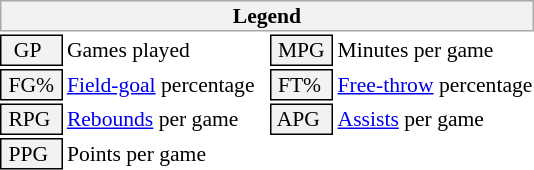<table class="toccolours" style="font-size: 90%; white-space: nowrap;">
<tr>
<th colspan="6" style="background-color: #F2F2F2; border: 1px solid #AAAAAA;">Legend</th>
</tr>
<tr>
<td style="background-color: #F2F2F2; border: 1px solid black;">  GP</td>
<td>Games played</td>
<td style="background-color: #F2F2F2; border: 1px solid black"> MPG </td>
<td>Minutes per game</td>
</tr>
<tr>
<td style="background-color: #F2F2F2; border: 1px solid black;"> FG% </td>
<td style="padding-right: 8px"><a href='#'>Field-goal</a> percentage</td>
<td style="background-color: #F2F2F2; border: 1px solid black"> FT% </td>
<td><a href='#'>Free-throw</a> percentage</td>
</tr>
<tr>
<td style="background-color: #F2F2F2; border: 1px solid black;"> RPG </td>
<td><a href='#'>Rebounds</a> per game</td>
<td style="background-color: #F2F2F2; border: 1px solid black"> APG </td>
<td><a href='#'>Assists</a> per game</td>
</tr>
<tr>
<td style="background-color: #F2F2F2; border: 1px solid black"> PPG </td>
<td>Points per game</td>
</tr>
</table>
